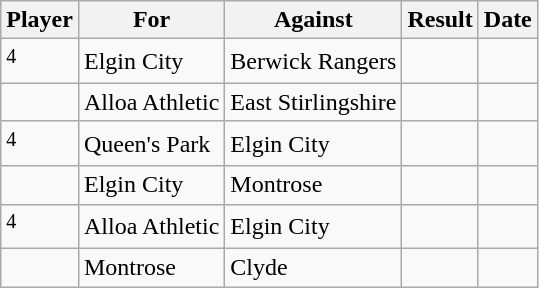<table class="wikitable sortable">
<tr>
<th>Player</th>
<th>For</th>
<th>Against</th>
<th align=center>Result</th>
<th>Date</th>
</tr>
<tr>
<td> <sup>4</sup></td>
<td>Elgin City</td>
<td>Berwick Rangers</td>
<td align="center"></td>
<td></td>
</tr>
<tr>
<td> </td>
<td>Alloa Athletic</td>
<td>East Stirlingshire</td>
<td align="center"></td>
<td></td>
</tr>
<tr>
<td> <sup>4</sup></td>
<td>Queen's Park</td>
<td>Elgin City</td>
<td align="center"></td>
<td></td>
</tr>
<tr>
<td> </td>
<td>Elgin City</td>
<td>Montrose</td>
<td align="center"></td>
<td></td>
</tr>
<tr>
<td> <sup>4</sup></td>
<td>Alloa Athletic</td>
<td>Elgin City</td>
<td align="center"></td>
<td></td>
</tr>
<tr>
<td> </td>
<td>Montrose</td>
<td>Clyde</td>
<td align="center"></td>
<td></td>
</tr>
</table>
